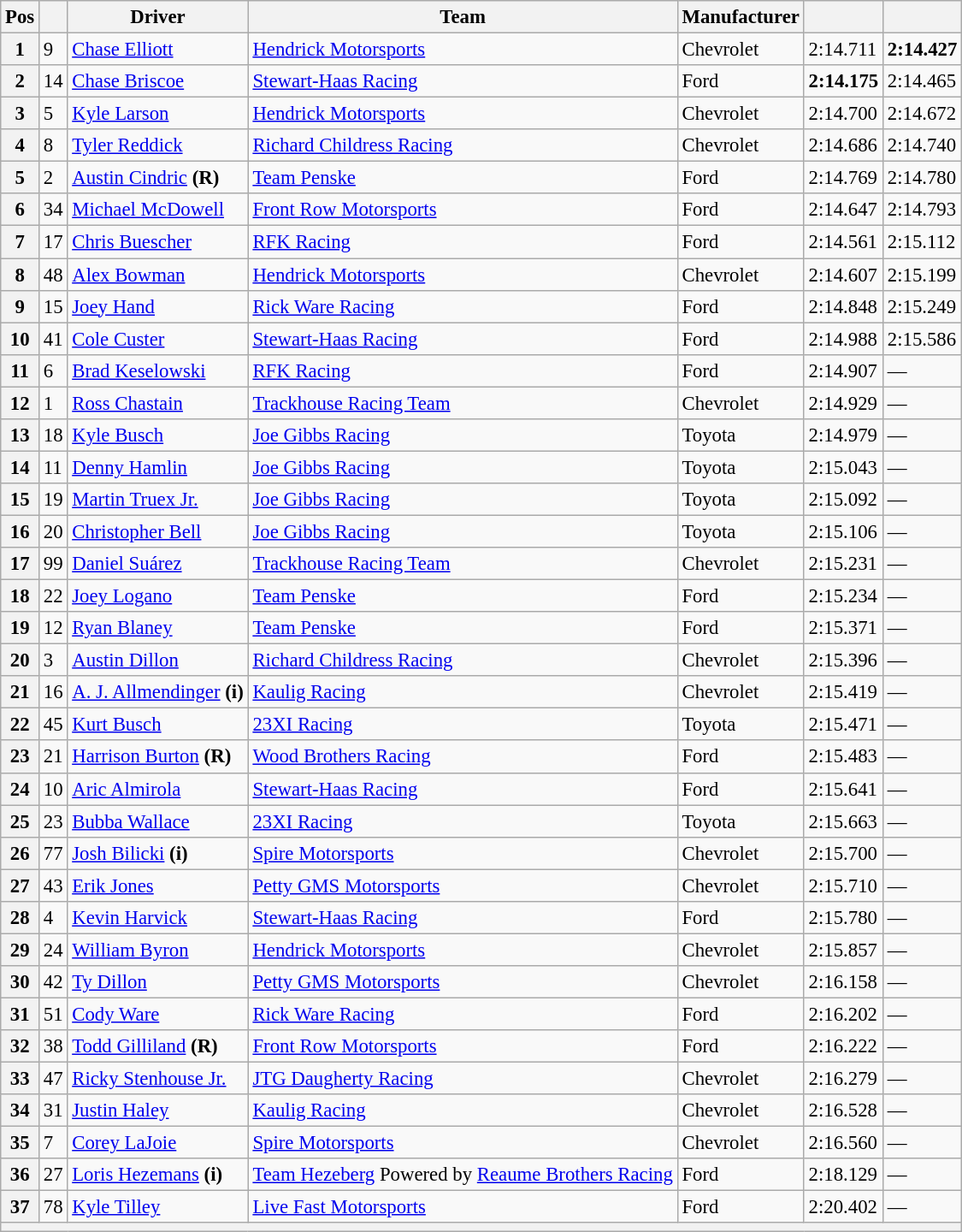<table class="wikitable" style="font-size:95%">
<tr>
<th>Pos</th>
<th></th>
<th>Driver</th>
<th>Team</th>
<th>Manufacturer</th>
<th></th>
<th></th>
</tr>
<tr>
<th>1</th>
<td>9</td>
<td><a href='#'>Chase Elliott</a></td>
<td><a href='#'>Hendrick Motorsports</a></td>
<td>Chevrolet</td>
<td>2:14.711</td>
<td><strong>2:14.427</strong></td>
</tr>
<tr>
<th>2</th>
<td>14</td>
<td><a href='#'>Chase Briscoe</a></td>
<td><a href='#'>Stewart-Haas Racing</a></td>
<td>Ford</td>
<td><strong>2:14.175</strong></td>
<td>2:14.465</td>
</tr>
<tr>
<th>3</th>
<td>5</td>
<td><a href='#'>Kyle Larson</a></td>
<td><a href='#'>Hendrick Motorsports</a></td>
<td>Chevrolet</td>
<td>2:14.700</td>
<td>2:14.672</td>
</tr>
<tr>
<th>4</th>
<td>8</td>
<td><a href='#'>Tyler Reddick</a></td>
<td><a href='#'>Richard Childress Racing</a></td>
<td>Chevrolet</td>
<td>2:14.686</td>
<td>2:14.740</td>
</tr>
<tr>
<th>5</th>
<td>2</td>
<td><a href='#'>Austin Cindric</a> <strong>(R)</strong></td>
<td><a href='#'>Team Penske</a></td>
<td>Ford</td>
<td>2:14.769</td>
<td>2:14.780</td>
</tr>
<tr>
<th>6</th>
<td>34</td>
<td><a href='#'>Michael McDowell</a></td>
<td><a href='#'>Front Row Motorsports</a></td>
<td>Ford</td>
<td>2:14.647</td>
<td>2:14.793</td>
</tr>
<tr>
<th>7</th>
<td>17</td>
<td><a href='#'>Chris Buescher</a></td>
<td><a href='#'>RFK Racing</a></td>
<td>Ford</td>
<td>2:14.561</td>
<td>2:15.112</td>
</tr>
<tr>
<th>8</th>
<td>48</td>
<td><a href='#'>Alex Bowman</a></td>
<td><a href='#'>Hendrick Motorsports</a></td>
<td>Chevrolet</td>
<td>2:14.607</td>
<td>2:15.199</td>
</tr>
<tr>
<th>9</th>
<td>15</td>
<td><a href='#'>Joey Hand</a></td>
<td><a href='#'>Rick Ware Racing</a></td>
<td>Ford</td>
<td>2:14.848</td>
<td>2:15.249</td>
</tr>
<tr>
<th>10</th>
<td>41</td>
<td><a href='#'>Cole Custer</a></td>
<td><a href='#'>Stewart-Haas Racing</a></td>
<td>Ford</td>
<td>2:14.988</td>
<td>2:15.586</td>
</tr>
<tr>
<th>11</th>
<td>6</td>
<td><a href='#'>Brad Keselowski</a></td>
<td><a href='#'>RFK Racing</a></td>
<td>Ford</td>
<td>2:14.907</td>
<td>—</td>
</tr>
<tr>
<th>12</th>
<td>1</td>
<td><a href='#'>Ross Chastain</a></td>
<td><a href='#'>Trackhouse Racing Team</a></td>
<td>Chevrolet</td>
<td>2:14.929</td>
<td>—</td>
</tr>
<tr>
<th>13</th>
<td>18</td>
<td><a href='#'>Kyle Busch</a></td>
<td><a href='#'>Joe Gibbs Racing</a></td>
<td>Toyota</td>
<td>2:14.979</td>
<td>—</td>
</tr>
<tr>
<th>14</th>
<td>11</td>
<td><a href='#'>Denny Hamlin</a></td>
<td><a href='#'>Joe Gibbs Racing</a></td>
<td>Toyota</td>
<td>2:15.043</td>
<td>—</td>
</tr>
<tr>
<th>15</th>
<td>19</td>
<td><a href='#'>Martin Truex Jr.</a></td>
<td><a href='#'>Joe Gibbs Racing</a></td>
<td>Toyota</td>
<td>2:15.092</td>
<td>—</td>
</tr>
<tr>
<th>16</th>
<td>20</td>
<td><a href='#'>Christopher Bell</a></td>
<td><a href='#'>Joe Gibbs Racing</a></td>
<td>Toyota</td>
<td>2:15.106</td>
<td>—</td>
</tr>
<tr>
<th>17</th>
<td>99</td>
<td><a href='#'>Daniel Suárez</a></td>
<td><a href='#'>Trackhouse Racing Team</a></td>
<td>Chevrolet</td>
<td>2:15.231</td>
<td>—</td>
</tr>
<tr>
<th>18</th>
<td>22</td>
<td><a href='#'>Joey Logano</a></td>
<td><a href='#'>Team Penske</a></td>
<td>Ford</td>
<td>2:15.234</td>
<td>—</td>
</tr>
<tr>
<th>19</th>
<td>12</td>
<td><a href='#'>Ryan Blaney</a></td>
<td><a href='#'>Team Penske</a></td>
<td>Ford</td>
<td>2:15.371</td>
<td>—</td>
</tr>
<tr>
<th>20</th>
<td>3</td>
<td><a href='#'>Austin Dillon</a></td>
<td><a href='#'>Richard Childress Racing</a></td>
<td>Chevrolet</td>
<td>2:15.396</td>
<td>—</td>
</tr>
<tr>
<th>21</th>
<td>16</td>
<td><a href='#'>A. J. Allmendinger</a> <strong>(i)</strong></td>
<td><a href='#'>Kaulig Racing</a></td>
<td>Chevrolet</td>
<td>2:15.419</td>
<td>—</td>
</tr>
<tr>
<th>22</th>
<td>45</td>
<td><a href='#'>Kurt Busch</a></td>
<td><a href='#'>23XI Racing</a></td>
<td>Toyota</td>
<td>2:15.471</td>
<td>—</td>
</tr>
<tr>
<th>23</th>
<td>21</td>
<td><a href='#'>Harrison Burton</a> <strong>(R)</strong></td>
<td><a href='#'>Wood Brothers Racing</a></td>
<td>Ford</td>
<td>2:15.483</td>
<td>—</td>
</tr>
<tr>
<th>24</th>
<td>10</td>
<td><a href='#'>Aric Almirola</a></td>
<td><a href='#'>Stewart-Haas Racing</a></td>
<td>Ford</td>
<td>2:15.641</td>
<td>—</td>
</tr>
<tr>
<th>25</th>
<td>23</td>
<td><a href='#'>Bubba Wallace</a></td>
<td><a href='#'>23XI Racing</a></td>
<td>Toyota</td>
<td>2:15.663</td>
<td>—</td>
</tr>
<tr>
<th>26</th>
<td>77</td>
<td><a href='#'>Josh Bilicki</a> <strong>(i)</strong></td>
<td><a href='#'>Spire Motorsports</a></td>
<td>Chevrolet</td>
<td>2:15.700</td>
<td>—</td>
</tr>
<tr>
<th>27</th>
<td>43</td>
<td><a href='#'>Erik Jones</a></td>
<td><a href='#'>Petty GMS Motorsports</a></td>
<td>Chevrolet</td>
<td>2:15.710</td>
<td>—</td>
</tr>
<tr>
<th>28</th>
<td>4</td>
<td><a href='#'>Kevin Harvick</a></td>
<td><a href='#'>Stewart-Haas Racing</a></td>
<td>Ford</td>
<td>2:15.780</td>
<td>—</td>
</tr>
<tr>
<th>29</th>
<td>24</td>
<td><a href='#'>William Byron</a></td>
<td><a href='#'>Hendrick Motorsports</a></td>
<td>Chevrolet</td>
<td>2:15.857</td>
<td>—</td>
</tr>
<tr>
<th>30</th>
<td>42</td>
<td><a href='#'>Ty Dillon</a></td>
<td><a href='#'>Petty GMS Motorsports</a></td>
<td>Chevrolet</td>
<td>2:16.158</td>
<td>—</td>
</tr>
<tr>
<th>31</th>
<td>51</td>
<td><a href='#'>Cody Ware</a></td>
<td><a href='#'>Rick Ware Racing</a></td>
<td>Ford</td>
<td>2:16.202</td>
<td>—</td>
</tr>
<tr>
<th>32</th>
<td>38</td>
<td><a href='#'>Todd Gilliland</a> <strong>(R)</strong></td>
<td><a href='#'>Front Row Motorsports</a></td>
<td>Ford</td>
<td>2:16.222</td>
<td>—</td>
</tr>
<tr>
<th>33</th>
<td>47</td>
<td><a href='#'>Ricky Stenhouse Jr.</a></td>
<td><a href='#'>JTG Daugherty Racing</a></td>
<td>Chevrolet</td>
<td>2:16.279</td>
<td>—</td>
</tr>
<tr>
<th>34</th>
<td>31</td>
<td><a href='#'>Justin Haley</a></td>
<td><a href='#'>Kaulig Racing</a></td>
<td>Chevrolet</td>
<td>2:16.528</td>
<td>—</td>
</tr>
<tr>
<th>35</th>
<td>7</td>
<td><a href='#'>Corey LaJoie</a></td>
<td><a href='#'>Spire Motorsports</a></td>
<td>Chevrolet</td>
<td>2:16.560</td>
<td>—</td>
</tr>
<tr>
<th>36</th>
<td>27</td>
<td><a href='#'>Loris Hezemans</a> <strong>(i)</strong></td>
<td><a href='#'>Team Hezeberg</a> Powered by <a href='#'>Reaume Brothers Racing</a></td>
<td>Ford</td>
<td>2:18.129</td>
<td>—</td>
</tr>
<tr>
<th>37</th>
<td>78</td>
<td><a href='#'>Kyle Tilley</a></td>
<td><a href='#'>Live Fast Motorsports</a></td>
<td>Ford</td>
<td>2:20.402</td>
<td>—</td>
</tr>
<tr>
<th colspan="7"></th>
</tr>
</table>
